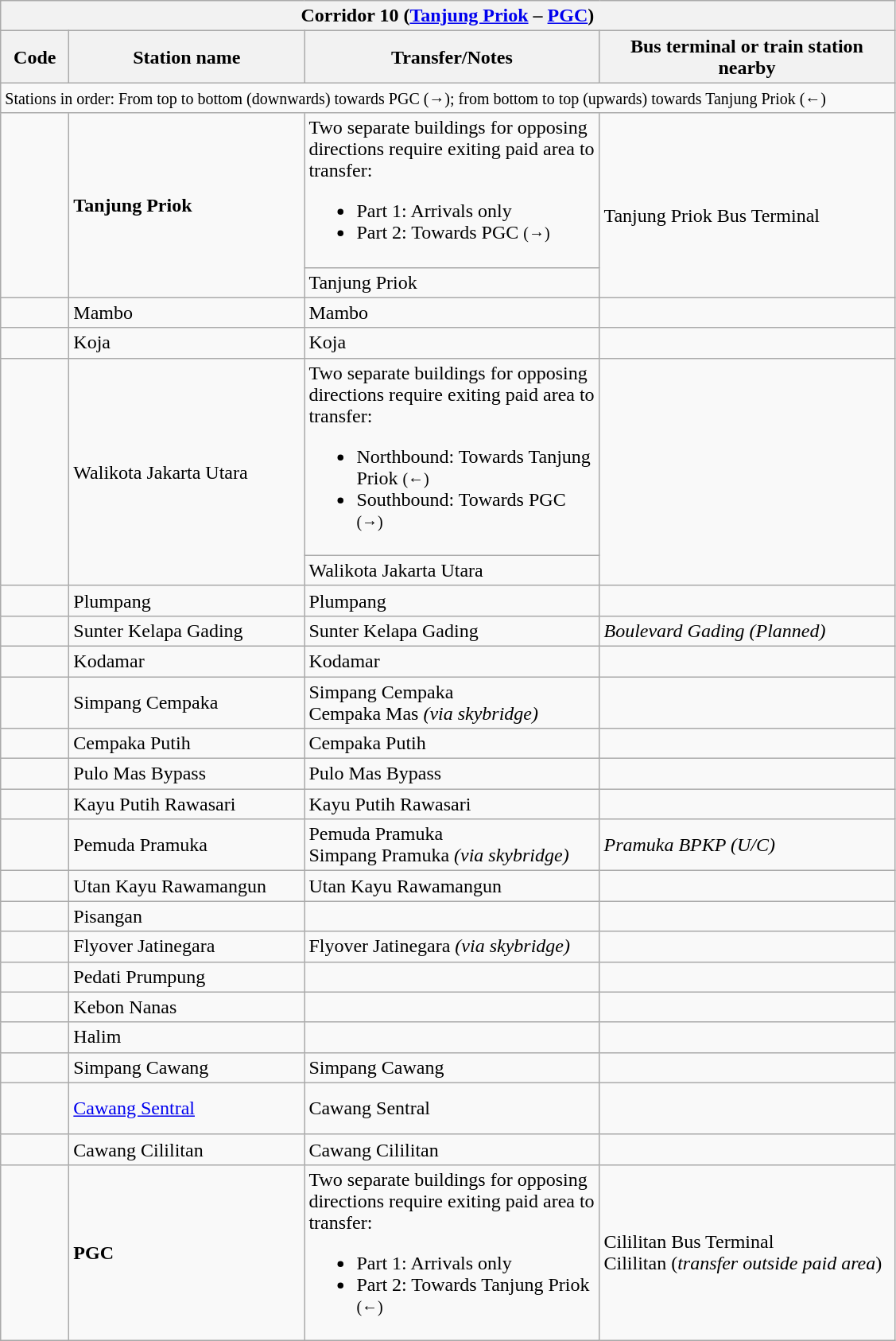<table class="wikitable" style="font-size:100%">
<tr>
<th colspan="4" align="left"> Corridor 10 (<a href='#'>Tanjung Priok</a> – <a href='#'>PGC</a>)</th>
</tr>
<tr>
<th width="50">Code</th>
<th width="190">Station name</th>
<th width="240">Transfer/Notes</th>
<th width="240">Bus terminal or train station nearby</th>
</tr>
<tr>
<td colspan="4"><small>Stations in order: From top to bottom (downwards) towards PGC (→); from bottom to top (upwards) towards Tanjung Priok (←)</small></td>
</tr>
<tr>
<td rowspan="2" align="center"><strong></strong><br><strong></strong></td>
<td rowspan="2"><strong>Tanjung Priok</strong></td>
<td>Two separate buildings for opposing directions require exiting paid area to transfer:<br><ul><li>Part 1: Arrivals only</li><li>Part 2: Towards PGC <small>(→)</small></li></ul></td>
<td rowspan="2"> <br> Tanjung Priok Bus Terminal</td>
</tr>
<tr>
<td>   Tanjung Priok</td>
</tr>
<tr>
<td align="center"><strong></strong><br><strong></strong></td>
<td>Mambo</td>
<td>  Mambo</td>
<td></td>
</tr>
<tr>
<td align="center"><strong></strong><br><strong></strong></td>
<td>Koja</td>
<td>  Koja</td>
<td></td>
</tr>
<tr>
<td rowspan="2" align="center"><strong></strong><br><strong></strong></td>
<td rowspan="2">Walikota Jakarta Utara</td>
<td>Two separate buildings for opposing directions require exiting paid area to transfer:<br><ul><li>Northbound: Towards Tanjung Priok <small>(←)</small></li><li>Southbound: Towards PGC <small>(→)</small></li></ul></td>
<td rowspan="2"></td>
</tr>
<tr>
<td>  Walikota Jakarta Utara</td>
</tr>
<tr>
<td align="center"><strong></strong><br><strong></strong></td>
<td>Plumpang</td>
<td>  Plumpang</td>
<td></td>
</tr>
<tr>
<td align="center"><strong></strong><br><strong></strong></td>
<td>Sunter Kelapa Gading</td>
<td>  Sunter Kelapa Gading</td>
<td> <em>Boulevard Gading (Planned)</em></td>
</tr>
<tr>
<td align="center"><strong></strong></td>
<td>Kodamar</td>
<td> Kodamar</td>
<td></td>
</tr>
<tr>
<td align="center"><strong></strong></td>
<td>Simpang Cempaka</td>
<td>  Simpang Cempaka<br>   Cempaka Mas <em>(via skybridge)</em></td>
<td></td>
</tr>
<tr>
<td align="center"><strong></strong></td>
<td>Cempaka Putih</td>
<td>  Cempaka Putih</td>
<td></td>
</tr>
<tr>
<td align="center"><strong></strong></td>
<td>Pulo Mas Bypass</td>
<td>  Pulo Mas Bypass</td>
<td></td>
</tr>
<tr>
<td align="center"><strong></strong></td>
<td>Kayu Putih Rawasari</td>
<td>  Kayu Putih Rawasari</td>
<td></td>
</tr>
<tr>
<td align="center"><strong></strong></td>
<td>Pemuda Pramuka</td>
<td>  Pemuda Pramuka<br>  Simpang Pramuka <em>(via skybridge)</em></td>
<td><em> Pramuka BPKP (U/C)</em></td>
</tr>
<tr>
<td align="center"><strong></strong></td>
<td>Utan Kayu Rawamangun</td>
<td>  Utan Kayu Rawamangun</td>
<td></td>
</tr>
<tr>
<td align="center"><strong></strong></td>
<td>Pisangan</td>
<td></td>
<td></td>
</tr>
<tr>
<td align="center"><strong></strong><br><strong></strong></td>
<td>Flyover Jatinegara</td>
<td> Flyover Jatinegara <em>(via skybridge)</em></td>
<td>  </td>
</tr>
<tr>
<td align="center"><strong></strong></td>
<td>Pedati Prumpung</td>
<td></td>
<td></td>
</tr>
<tr>
<td align="center"><strong></strong></td>
<td>Kebon Nanas</td>
<td></td>
<td></td>
</tr>
<tr>
<td align="center"><strong></strong></td>
<td>Halim</td>
<td></td>
<td></td>
</tr>
<tr>
<td align="center"><strong></strong></td>
<td>Simpang Cawang</td>
<td> Simpang Cawang</td>
<td></td>
</tr>
<tr>
<td align="center"><strong></strong><br><strong></strong><br><strong></strong></td>
<td><a href='#'>Cawang Sentral</a></td>
<td>      Cawang Sentral</td>
<td></td>
</tr>
<tr>
<td align="center"><strong></strong><br><strong></strong></td>
<td>Cawang Cililitan</td>
<td>   Cawang Cililitan</td>
<td></td>
</tr>
<tr>
<td align="center"><strong></strong></td>
<td><strong>PGC</strong></td>
<td>Two separate buildings for opposing directions require exiting paid area to transfer:<br><ul><li>Part 1: Arrivals only</li><li>Part 2: Towards Tanjung Priok <small>(←)</small></li></ul></td>
<td> Cililitan Bus Terminal<br>   Cililitan (<em>transfer outside paid area</em>)</td>
</tr>
</table>
